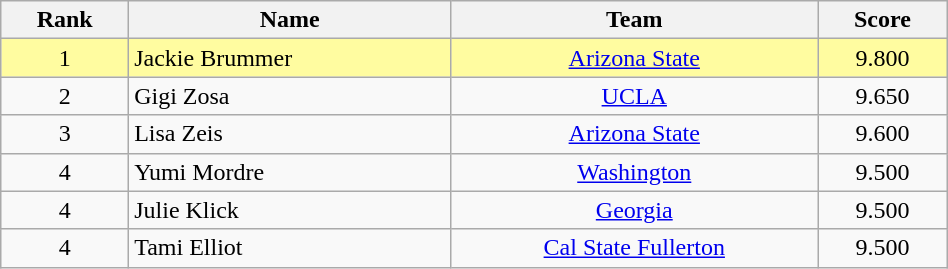<table class="sortable wikitable" style="text-align:center" width=50%>
<tr>
<th>Rank</th>
<th>Name</th>
<th>Team</th>
<th>Score</th>
</tr>
<tr bgcolor=fffca>
<td>1</td>
<td align="left">Jackie Brummer</td>
<td><a href='#'>Arizona State</a></td>
<td>9.800</td>
</tr>
<tr>
<td>2</td>
<td align="left">Gigi Zosa</td>
<td><a href='#'>UCLA</a></td>
<td>9.650</td>
</tr>
<tr>
<td>3</td>
<td align="left">Lisa Zeis</td>
<td><a href='#'>Arizona State</a></td>
<td>9.600</td>
</tr>
<tr>
<td>4</td>
<td align="left">Yumi Mordre</td>
<td><a href='#'>Washington</a></td>
<td>9.500</td>
</tr>
<tr>
<td>4</td>
<td align="left">Julie Klick</td>
<td><a href='#'>Georgia</a></td>
<td>9.500</td>
</tr>
<tr>
<td>4</td>
<td align="left">Tami Elliot</td>
<td><a href='#'>Cal State Fullerton</a></td>
<td>9.500</td>
</tr>
</table>
